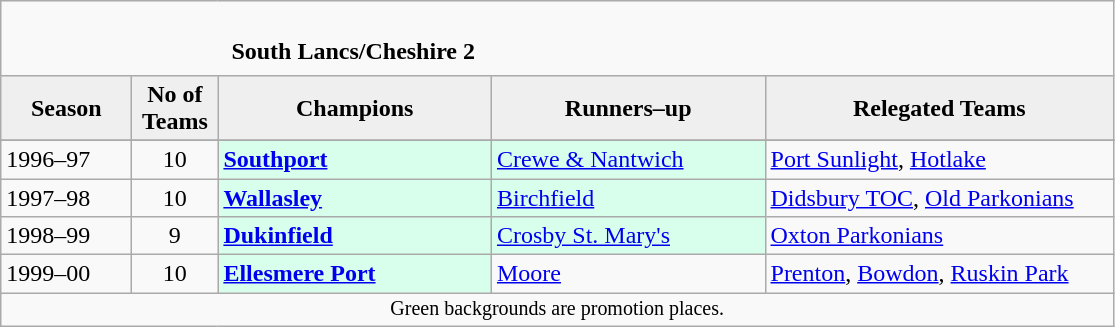<table class="wikitable" style="text-align: left;">
<tr>
<td colspan="11" cellpadding="0" cellspacing="0"><br><table border="0" style="width:100%;" cellpadding="0" cellspacing="0">
<tr>
<td style="width:20%; border:0;"></td>
<td style="border:0;"><strong>South Lancs/Cheshire 2</strong></td>
<td style="width:20%; border:0;"></td>
</tr>
</table>
</td>
</tr>
<tr>
<th style="background:#efefef; width:80px;">Season</th>
<th style="background:#efefef; width:50px;">No of Teams</th>
<th style="background:#efefef; width:175px;">Champions</th>
<th style="background:#efefef; width:175px;">Runners–up</th>
<th style="background:#efefef; width:225px;">Relegated Teams</th>
</tr>
<tr align=left>
</tr>
<tr>
<td>1996–97</td>
<td style="text-align: center;">10</td>
<td style="background:#d8ffeb;"><strong><a href='#'>Southport</a></strong></td>
<td style="background:#d8ffeb;"><a href='#'>Crewe & Nantwich</a></td>
<td><a href='#'>Port Sunlight</a>, <a href='#'>Hotlake</a></td>
</tr>
<tr>
<td>1997–98</td>
<td style="text-align: center;">10</td>
<td style="background:#d8ffeb;"><strong><a href='#'>Wallasley</a></strong></td>
<td style="background:#d8ffeb;"><a href='#'>Birchfield</a></td>
<td><a href='#'>Didsbury TOC</a>, <a href='#'>Old Parkonians</a></td>
</tr>
<tr>
<td>1998–99</td>
<td style="text-align: center;">9</td>
<td style="background:#d8ffeb;"><strong><a href='#'>Dukinfield</a></strong></td>
<td style="background:#d8ffeb;"><a href='#'>Crosby St. Mary's</a></td>
<td><a href='#'>Oxton Parkonians</a></td>
</tr>
<tr>
<td>1999–00</td>
<td style="text-align: center;">10</td>
<td style="background:#d8ffeb;"><strong><a href='#'>Ellesmere Port</a></strong></td>
<td><a href='#'>Moore</a></td>
<td><a href='#'>Prenton</a>, <a href='#'>Bowdon</a>, <a href='#'>Ruskin Park</a></td>
</tr>
<tr>
<td colspan="15"  style="border:0; font-size:smaller; text-align:center;">Green backgrounds are promotion places.</td>
</tr>
</table>
